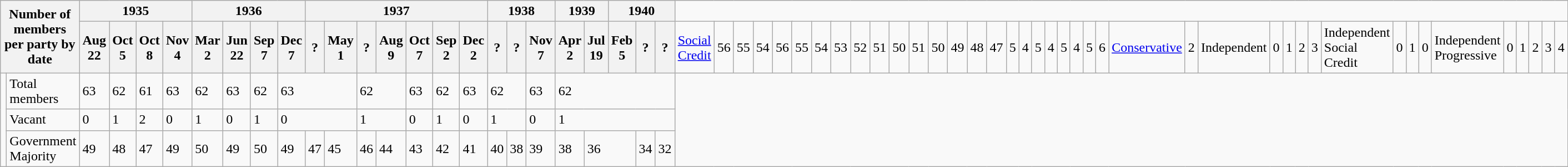<table class="wikitable">
<tr>
<th colspan=2 rowspan=2>Number of members<br>per party by date</th>
<th colspan=4>1935</th>
<th colspan=4>1936</th>
<th colspan=7>1937</th>
<th colspan=3>1938</th>
<th colspan=2>1939</th>
<th colspan=3>1940</th>
</tr>
<tr>
<th>Aug 22</th>
<th>Oct 5</th>
<th>Oct 8</th>
<th>Nov 4</th>
<th>Mar 2</th>
<th>Jun 22</th>
<th>Sep 7</th>
<th>Dec 7</th>
<th>?</th>
<th>May 1</th>
<th>?</th>
<th>Aug 9</th>
<th>Oct 7</th>
<th>Sep 2</th>
<th>Dec 2</th>
<th>?</th>
<th>?</th>
<th>Nov 7</th>
<th>Apr 2</th>
<th>Jul 19</th>
<th>Feb 5</th>
<th>?</th>
<th>?<br></th>
<td><a href='#'>Social Credit</a></td>
<td>56</td>
<td>55</td>
<td>54</td>
<td colspan=5>56</td>
<td>55</td>
<td colspan=2>54</td>
<td colspan=2>53</td>
<td colspan=2>52</td>
<td>51</td>
<td>50</td>
<td>51</td>
<td>50</td>
<td colspan=2>49</td>
<td>48</td>
<td>47<br></td>
<td colspan=4>5</td>
<td>4</td>
<td>5</td>
<td>4</td>
<td colspan=3>5</td>
<td colspan=2>4</td>
<td colspan=2>5</td>
<td colspan=9>6<br></td>
<td><a href='#'>Conservative</a></td>
<td colspan=23>2<br></td>
<td>Independent</td>
<td colspan=8>0</td>
<td>1</td>
<td colspan=2>2</td>
<td colspan=12>3<br></td>
<td>Independent Social Credit</td>
<td colspan=16>0</td>
<td colspan=4>1</td>
<td colspan=3>0<br></td>
<td>Independent Progressive</td>
<td colspan=19>0</td>
<td>1</td>
<td>2</td>
<td>3</td>
<td>4</td>
</tr>
<tr>
<td rowspan=3></td>
<td>Total members</td>
<td>63</td>
<td>62</td>
<td>61</td>
<td>63</td>
<td>62</td>
<td>63</td>
<td>62</td>
<td colspan=3>63</td>
<td colspan=2>62</td>
<td>63</td>
<td>62</td>
<td>63</td>
<td colspan=2>62</td>
<td>63</td>
<td colspan=5>62</td>
</tr>
<tr>
<td>Vacant</td>
<td>0</td>
<td>1</td>
<td>2</td>
<td>0</td>
<td>1</td>
<td>0</td>
<td>1</td>
<td colspan=3>0</td>
<td colspan=2>1</td>
<td>0</td>
<td>1</td>
<td>0</td>
<td colspan=2>1</td>
<td>0</td>
<td colspan=5>1</td>
</tr>
<tr>
<td>Government Majority</td>
<td>49</td>
<td>48</td>
<td>47</td>
<td>49</td>
<td>50</td>
<td>49</td>
<td>50</td>
<td>49</td>
<td>47</td>
<td>45</td>
<td>46</td>
<td>44</td>
<td>43</td>
<td>42</td>
<td>41</td>
<td>40</td>
<td>38</td>
<td>39</td>
<td>38</td>
<td colspan=2>36</td>
<td>34</td>
<td>32</td>
</tr>
</table>
